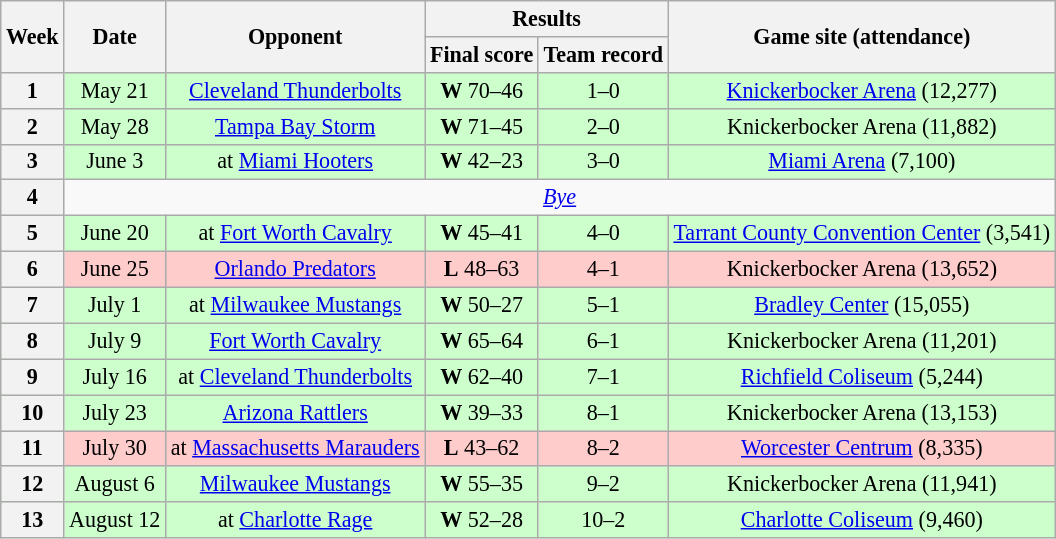<table class="wikitable" style="font-size: 92%;" "align=center">
<tr>
<th rowspan="2">Week</th>
<th rowspan="2">Date</th>
<th rowspan="2">Opponent</th>
<th colspan="2">Results</th>
<th rowspan="2">Game site (attendance)</th>
</tr>
<tr>
<th>Final score</th>
<th>Team record</th>
</tr>
<tr style="background:#cfc">
<th>1</th>
<td style="text-align:center;">May 21</td>
<td style="text-align:center;"><a href='#'>Cleveland Thunderbolts</a></td>
<td style="text-align:center;"><strong>W</strong> 70–46</td>
<td style="text-align:center;">1–0</td>
<td style="text-align:center;"><a href='#'>Knickerbocker Arena</a> (12,277)</td>
</tr>
<tr style="background:#cfc">
<th>2</th>
<td style="text-align:center;">May 28</td>
<td style="text-align:center;"><a href='#'>Tampa Bay Storm</a></td>
<td style="text-align:center;"><strong>W</strong> 71–45</td>
<td style="text-align:center;">2–0</td>
<td style="text-align:center;">Knickerbocker Arena (11,882)</td>
</tr>
<tr style="background:#cfc">
<th>3</th>
<td style="text-align:center;">June 3</td>
<td style="text-align:center;">at <a href='#'>Miami Hooters</a></td>
<td style="text-align:center;"><strong>W</strong> 42–23</td>
<td style="text-align:center;">3–0</td>
<td style="text-align:center;"><a href='#'>Miami Arena</a> (7,100)</td>
</tr>
<tr style=>
<th>4</th>
<td colspan="8" style="text-align:center;"><em><a href='#'>Bye</a></em></td>
</tr>
<tr style="background:#cfc">
<th>5</th>
<td style="text-align:center;">June 20</td>
<td style="text-align:center;">at <a href='#'>Fort Worth Cavalry</a></td>
<td style="text-align:center;"><strong>W</strong> 45–41</td>
<td style="text-align:center;">4–0</td>
<td style="text-align:center;"><a href='#'>Tarrant County Convention Center</a> (3,541)</td>
</tr>
<tr style="background:#fcc">
<th>6</th>
<td style="text-align:center;">June 25</td>
<td style="text-align:center;"><a href='#'>Orlando Predators</a></td>
<td style="text-align:center;"><strong>L</strong> 48–63</td>
<td style="text-align:center;">4–1</td>
<td style="text-align:center;">Knickerbocker Arena (13,652)</td>
</tr>
<tr style="background:#cfc">
<th>7</th>
<td style="text-align:center;">July 1</td>
<td style="text-align:center;">at <a href='#'>Milwaukee Mustangs</a></td>
<td style="text-align:center;"><strong>W</strong> 50–27</td>
<td style="text-align:center;">5–1</td>
<td style="text-align:center;"><a href='#'>Bradley Center</a> (15,055)</td>
</tr>
<tr style="background:#cfc">
<th>8</th>
<td style="text-align:center;">July 9</td>
<td style="text-align:center;"><a href='#'>Fort Worth Cavalry</a></td>
<td style="text-align:center;"><strong>W</strong> 65–64 </td>
<td style="text-align:center;">6–1</td>
<td style="text-align:center;">Knickerbocker Arena (11,201)</td>
</tr>
<tr style="background:#cfc">
<th>9</th>
<td style="text-align:center;">July 16</td>
<td style="text-align:center;">at <a href='#'>Cleveland Thunderbolts</a></td>
<td style="text-align:center;"><strong>W</strong> 62–40</td>
<td style="text-align:center;">7–1</td>
<td style="text-align:center;"><a href='#'>Richfield Coliseum</a> (5,244)</td>
</tr>
<tr style="background:#cfc">
<th>10</th>
<td style="text-align:center;">July 23</td>
<td style="text-align:center;"><a href='#'>Arizona Rattlers</a></td>
<td style="text-align:center;"><strong>W</strong> 39–33</td>
<td style="text-align:center;">8–1</td>
<td style="text-align:center;">Knickerbocker Arena (13,153)</td>
</tr>
<tr style="background:#fcc">
<th>11</th>
<td style="text-align:center;">July 30</td>
<td style="text-align:center;">at <a href='#'>Massachusetts Marauders</a></td>
<td style="text-align:center;"><strong>L</strong> 43–62</td>
<td style="text-align:center;">8–2</td>
<td style="text-align:center;"><a href='#'>Worcester Centrum</a> (8,335)</td>
</tr>
<tr style="background:#cfc">
<th>12</th>
<td style="text-align:center;">August 6</td>
<td style="text-align:center;"><a href='#'>Milwaukee Mustangs</a></td>
<td style="text-align:center;"><strong>W</strong> 55–35</td>
<td style="text-align:center;">9–2</td>
<td style="text-align:center;">Knickerbocker Arena (11,941)</td>
</tr>
<tr style="background:#cfc">
<th>13</th>
<td style="text-align:center;">August 12</td>
<td style="text-align:center;">at <a href='#'>Charlotte Rage</a></td>
<td style="text-align:center;"><strong>W</strong> 52–28</td>
<td style="text-align:center;">10–2</td>
<td style="text-align:center;"><a href='#'>Charlotte Coliseum</a> (9,460)</td>
</tr>
</table>
